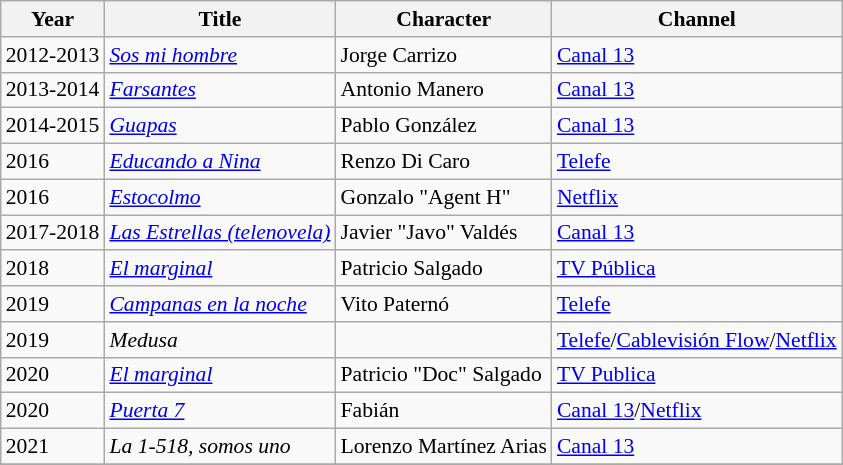<table class="wikitable" style="font-size: 90%;">
<tr>
<th>Year</th>
<th>Title</th>
<th>Character</th>
<th>Channel</th>
</tr>
<tr>
<td>2012-2013</td>
<td><em><a href='#'>Sos mi hombre</a></em></td>
<td>Jorge Carrizo</td>
<td><a href='#'>Canal 13</a></td>
</tr>
<tr>
<td>2013-2014</td>
<td><em><a href='#'>Farsantes</a></em></td>
<td>Antonio Manero</td>
<td><a href='#'>Canal 13</a></td>
</tr>
<tr>
<td>2014-2015</td>
<td><em><a href='#'>Guapas</a></em></td>
<td>Pablo González</td>
<td><a href='#'>Canal 13</a></td>
</tr>
<tr>
<td>2016</td>
<td><em><a href='#'>Educando a Nina</a></em></td>
<td>Renzo Di Caro</td>
<td><a href='#'>Telefe</a></td>
</tr>
<tr>
<td>2016</td>
<td><em><a href='#'>Estocolmo</a></em></td>
<td>Gonzalo "Agent H"</td>
<td><a href='#'>Netflix</a></td>
</tr>
<tr>
<td>2017-2018</td>
<td><em><a href='#'>Las Estrellas (telenovela)</a></em></td>
<td>Javier "Javo" Valdés</td>
<td><a href='#'>Canal 13</a></td>
</tr>
<tr>
<td>2018</td>
<td><em><a href='#'>El marginal</a></em></td>
<td>Patricio Salgado</td>
<td><a href='#'>TV Pública</a></td>
</tr>
<tr>
<td>2019</td>
<td><em><a href='#'>Campanas en la noche</a></em></td>
<td>Vito Paternó</td>
<td><a href='#'>Telefe</a></td>
</tr>
<tr>
<td>2019</td>
<td><em>Medusa</em></td>
<td></td>
<td><a href='#'>Telefe</a>/<a href='#'>Cablevisión Flow</a>/<a href='#'>Netflix</a></td>
</tr>
<tr>
<td>2020</td>
<td><em><a href='#'>El marginal</a></em></td>
<td>Patricio "Doc" Salgado</td>
<td><a href='#'>TV Publica</a></td>
</tr>
<tr>
<td>2020</td>
<td><em><a href='#'>Puerta 7</a></em></td>
<td>Fabián</td>
<td><a href='#'>Canal 13</a>/<a href='#'>Netflix</a></td>
</tr>
<tr>
<td>2021</td>
<td><em>La 1-518, somos uno</em></td>
<td>Lorenzo Martínez Arias</td>
<td><a href='#'>Canal 13</a></td>
</tr>
<tr>
</tr>
</table>
